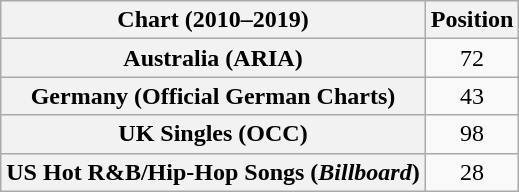<table class="wikitable sortable plainrowheaders" style="text-align:center">
<tr>
<th scope="col">Chart (2010–2019)</th>
<th scope="col">Position</th>
</tr>
<tr>
<th scope="row">Australia (ARIA)</th>
<td>72</td>
</tr>
<tr>
<th scope="row">Germany (Official German Charts)</th>
<td>43</td>
</tr>
<tr>
<th scope="row">UK Singles (OCC)</th>
<td>98</td>
</tr>
<tr>
<th scope="row">US Hot R&B/Hip-Hop Songs (<em>Billboard</em>)</th>
<td>28</td>
</tr>
</table>
